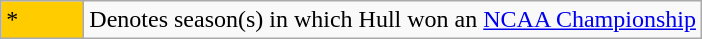<table class="wikitable">
<tr>
<td style="background:#ffcc00; width:3em;">*</td>
<td>Denotes season(s) in which Hull won an <a href='#'>NCAA Championship</a></td>
</tr>
</table>
